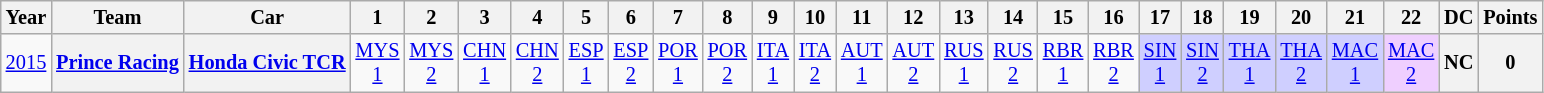<table class="wikitable" style="text-align:center; font-size:85%">
<tr>
<th>Year</th>
<th>Team</th>
<th>Car</th>
<th>1</th>
<th>2</th>
<th>3</th>
<th>4</th>
<th>5</th>
<th>6</th>
<th>7</th>
<th>8</th>
<th>9</th>
<th>10</th>
<th>11</th>
<th>12</th>
<th>13</th>
<th>14</th>
<th>15</th>
<th>16</th>
<th>17</th>
<th>18</th>
<th>19</th>
<th>20</th>
<th>21</th>
<th>22</th>
<th>DC</th>
<th>Points</th>
</tr>
<tr>
<td><a href='#'>2015</a></td>
<th><a href='#'>Prince Racing</a></th>
<th><a href='#'>Honda Civic TCR</a></th>
<td style="background:#;"><a href='#'>MYS<br>1</a></td>
<td style="background:#;"><a href='#'>MYS<br>2</a></td>
<td style="background:#;"><a href='#'>CHN<br>1</a></td>
<td style="background:#;"><a href='#'>CHN<br>2</a></td>
<td style="background:#;"><a href='#'>ESP<br>1</a></td>
<td style="background:#;"><a href='#'>ESP<br>2</a></td>
<td style="background:#;"><a href='#'>POR<br>1</a></td>
<td style="background:#;"><a href='#'>POR<br>2</a></td>
<td style="background:#;"><a href='#'>ITA<br>1</a></td>
<td style="background:#;"><a href='#'>ITA<br>2</a></td>
<td style="background:#;"><a href='#'>AUT<br>1</a></td>
<td style="background:#;"><a href='#'>AUT<br>2</a></td>
<td style="background:#;"><a href='#'>RUS<br>1</a></td>
<td style="background:#;"><a href='#'>RUS<br>2</a></td>
<td style="background:#;"><a href='#'>RBR<br>1</a></td>
<td style="background:#;"><a href='#'>RBR<br>2</a></td>
<td style="background:#CFCFFF;"><a href='#'>SIN<br>1</a><br></td>
<td style="background:#CFCFFF;"><a href='#'>SIN<br>2</a><br></td>
<td style="background:#CFCFFF;"><a href='#'>THA<br>1</a><br></td>
<td style="background:#CFCFFF;"><a href='#'>THA<br>2</a><br></td>
<td style="background:#CFCFFF;"><a href='#'>MAC<br>1</a><br></td>
<td style="background:#EFCFFF;"><a href='#'>MAC<br>2</a><br></td>
<th>NC</th>
<th>0</th>
</tr>
</table>
